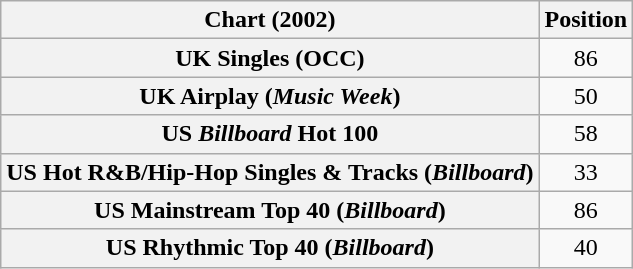<table class="wikitable sortable plainrowheaders" style="text-align:center">
<tr>
<th scope="col">Chart (2002)</th>
<th scope="col">Position</th>
</tr>
<tr>
<th scope="row">UK Singles (OCC)</th>
<td>86</td>
</tr>
<tr>
<th scope="row">UK Airplay (<em>Music Week</em>)</th>
<td>50</td>
</tr>
<tr>
<th scope="row">US <em>Billboard</em> Hot 100</th>
<td>58</td>
</tr>
<tr>
<th scope="row">US Hot R&B/Hip-Hop Singles & Tracks (<em>Billboard</em>)</th>
<td>33</td>
</tr>
<tr>
<th scope="row">US Mainstream Top 40 (<em>Billboard</em>)</th>
<td>86</td>
</tr>
<tr>
<th scope="row">US Rhythmic Top 40 (<em>Billboard</em>)</th>
<td>40</td>
</tr>
</table>
